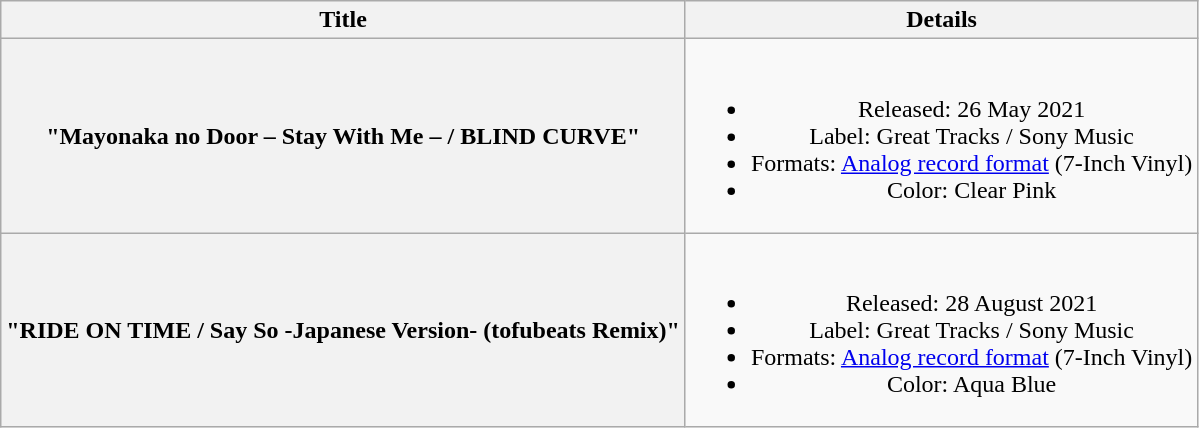<table class="wikitable plainrowheaders" style="text-align:center;">
<tr>
<th scope="col">Title</th>
<th scope="col">Details</th>
</tr>
<tr>
<th scope="row">"Mayonaka no Door – Stay With Me – / BLIND CURVE"</th>
<td><br><ul><li>Released: 26 May 2021</li><li>Label: Great Tracks / Sony Music</li><li>Formats: <a href='#'>Analog record format</a> (7-Inch Vinyl)</li><li>Color: Clear Pink</li></ul></td>
</tr>
<tr>
<th scope="row">"RIDE ON TIME / Say So -Japanese Version- (tofubeats Remix)"</th>
<td><br><ul><li>Released: 28 August 2021</li><li>Label: Great Tracks / Sony Music</li><li>Formats: <a href='#'>Analog record format</a> (7-Inch Vinyl)</li><li>Color: Aqua Blue</li></ul></td>
</tr>
</table>
